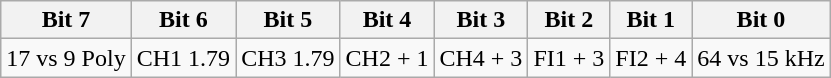<table class="wikitable">
<tr>
<th>Bit 7</th>
<th>Bit 6</th>
<th>Bit 5</th>
<th>Bit 4</th>
<th>Bit 3</th>
<th>Bit 2</th>
<th>Bit 1</th>
<th>Bit 0</th>
</tr>
<tr>
<td>17 vs 9 Poly</td>
<td>CH1 1.79</td>
<td>CH3 1.79</td>
<td>CH2 + 1</td>
<td>CH4 + 3</td>
<td>FI1 + 3</td>
<td>FI2 + 4</td>
<td>64 vs 15 kHz</td>
</tr>
</table>
